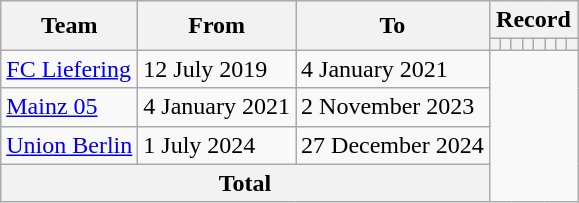<table class=wikitable style=text-align:center>
<tr>
<th rowspan=2>Team</th>
<th rowspan=2>From</th>
<th rowspan=2>To</th>
<th colspan=8>Record</th>
</tr>
<tr>
<th></th>
<th></th>
<th></th>
<th></th>
<th></th>
<th></th>
<th></th>
<th></th>
</tr>
<tr>
<td align=left><a href='#'>FC Liefering</a></td>
<td align=left>12 July 2019</td>
<td align=left>4 January 2021<br></td>
</tr>
<tr>
<td align=left><a href='#'>Mainz 05</a></td>
<td align=left>4 January 2021</td>
<td align=left>2 November 2023<br></td>
</tr>
<tr>
<td align=left><a href='#'>Union Berlin</a></td>
<td align=left>1 July 2024</td>
<td align=left>27 December 2024<br></td>
</tr>
<tr>
<th colspan="3">Total<br></th>
</tr>
</table>
